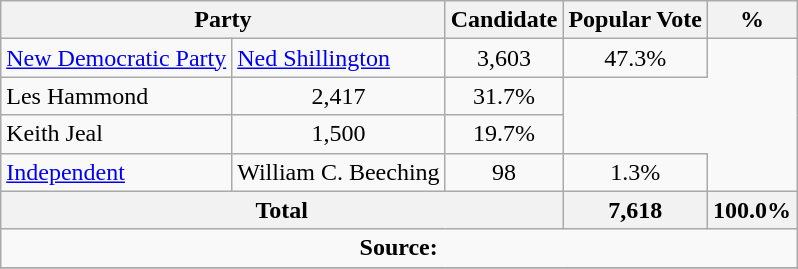<table class="wikitable">
<tr>
<th colspan="2">Party</th>
<th>Candidate</th>
<th>Popular Vote</th>
<th>%</th>
</tr>
<tr>
<td><a href='#'>New Democratic Party</a></td>
<td> <a href='#'>Ned Shillington</a></td>
<td align=center>3,603</td>
<td align=center>47.3%</td>
</tr>
<tr>
<td>Les Hammond</td>
<td align=center>2,417</td>
<td align=center>31.7%</td>
</tr>
<tr>
<td>Keith Jeal</td>
<td align=center>1,500</td>
<td align=center>19.7%</td>
</tr>
<tr>
<td><a href='#'>Independent</a></td>
<td>William C. Beeching</td>
<td align=center>98</td>
<td align=center>1.3%</td>
</tr>
<tr>
<th colspan=3>Total</th>
<th>7,618</th>
<th>100.0%</th>
</tr>
<tr>
<td align="center" colspan=5><strong>Source:</strong> </td>
</tr>
<tr>
</tr>
</table>
